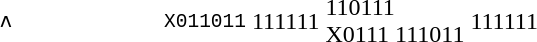<table>
<tr>
<td style="vertical-align: top"></td>
<td><pre>  ʌ             X011011</td>
<td>111111</td>
<td>110111<br>X0111            111011</td>
<td>111111<br></pre></td>
</tr>
</table>
